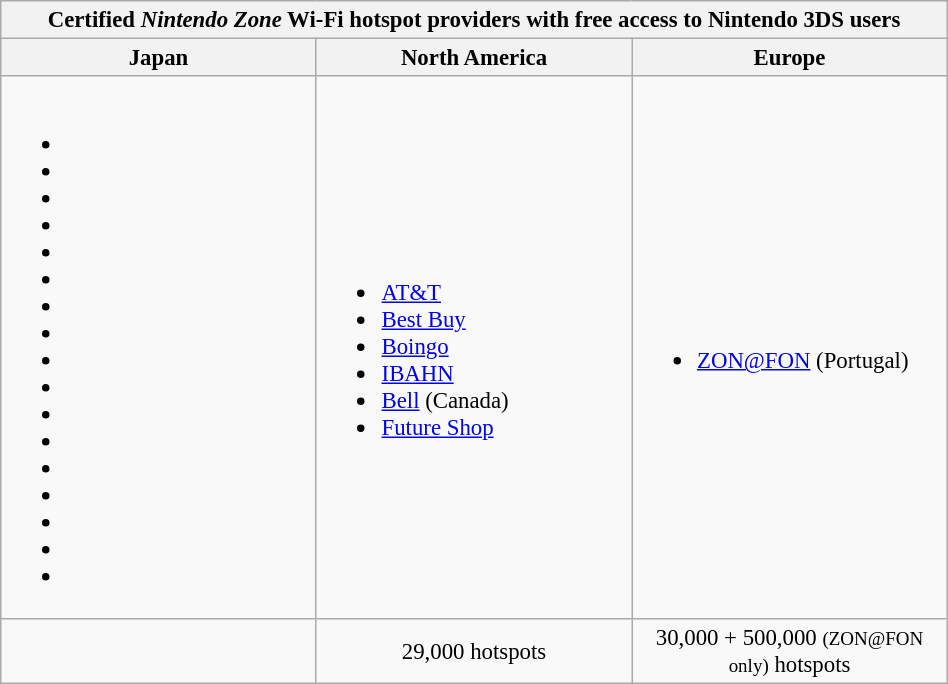<table class="wikitable collapsible collapsed" style="clear:none; font-size:95%; padding:0 auto; width:50%; margin:auto">
<tr>
<th colspan="3">Certified <em>Nintendo Zone</em> Wi-Fi hotspot providers with free access to Nintendo 3DS users</th>
</tr>
<tr>
<th style="width:33%;">Japan</th>
<th style="width:33%;">North America</th>
<th style="width:33%;">Europe</th>
</tr>
<tr>
<td><br>
<ul><li></li><li></li><li></li><li></li><li></li><li></li><li></li><li></li><li></li><li></li><li></li><li></li><li></li><li></li><li></li><li></li><li></li></ul></td>
<td><br><ul><li><a href='#'>AT&T</a></li><li><a href='#'>Best Buy</a></li><li><a href='#'>Boingo</a></li><li><a href='#'>IBAHN</a></li><li><a href='#'>Bell</a> (Canada)</li><li><a href='#'>Future Shop</a></li></ul></td>
<td><br><ul><li><a href='#'>ZON@FON</a> (Portugal)</li></ul></td>
</tr>
<tr style="text-align: center;">
<td></td>
<td>29,000 hotspots</td>
<td>30,000 + 500,000 <small>(ZON@FON only)</small> hotspots</td>
</tr>
</table>
